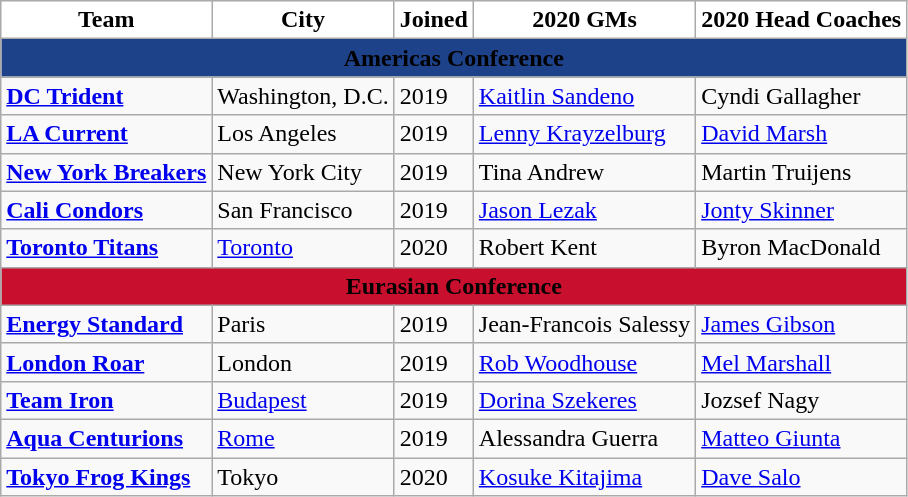<table class="wikitable">
<tr>
<th style="background:white">Team</th>
<th style="background:white">City</th>
<th style="background:white">Joined</th>
<th style="background:white">2020 GMs</th>
<th style="background:white">2020 Head Coaches</th>
</tr>
<tr>
<th colspan="5" style="background:#1D428A;"><span>Americas Conference</span></th>
</tr>
<tr>
<td><strong><a href='#'>DC Trident</a></strong></td>
<td> Washington, D.C.</td>
<td>2019</td>
<td><a href='#'>Kaitlin Sandeno</a></td>
<td>Cyndi Gallagher</td>
</tr>
<tr>
<td><strong><a href='#'>LA Current</a></strong></td>
<td> Los Angeles</td>
<td>2019</td>
<td><a href='#'>Lenny Krayzelburg</a></td>
<td><a href='#'>David Marsh</a></td>
</tr>
<tr>
<td><strong><a href='#'>New York Breakers</a></strong></td>
<td> New York City</td>
<td>2019</td>
<td>Tina Andrew</td>
<td>Martin Truijens</td>
</tr>
<tr>
<td><strong><a href='#'>Cali Condors</a></strong></td>
<td> San Francisco</td>
<td>2019</td>
<td><a href='#'>Jason Lezak</a></td>
<td><a href='#'>Jonty Skinner</a></td>
</tr>
<tr>
<td><strong><a href='#'>Toronto Titans</a></strong></td>
<td> <a href='#'>Toronto</a></td>
<td>2020</td>
<td>Robert Kent</td>
<td>Byron MacDonald</td>
</tr>
<tr>
<th colspan="5" style="background:#C8102E;"><span>Eurasian Conference</span></th>
</tr>
<tr>
<td><strong><a href='#'>Energy Standard</a></strong></td>
<td> Paris</td>
<td>2019</td>
<td>Jean-Francois Salessy</td>
<td><a href='#'>James Gibson</a></td>
</tr>
<tr>
<td><strong><a href='#'>London Roar</a></strong></td>
<td> London</td>
<td>2019</td>
<td><a href='#'>Rob Woodhouse</a></td>
<td><a href='#'>Mel Marshall</a></td>
</tr>
<tr>
<td><strong><a href='#'>Team Iron</a></strong></td>
<td> <a href='#'>Budapest</a></td>
<td>2019</td>
<td><a href='#'>Dorina Szekeres</a></td>
<td>Jozsef Nagy</td>
</tr>
<tr>
<td><strong><a href='#'>Aqua Centurions</a></strong></td>
<td> <a href='#'>Rome</a></td>
<td>2019</td>
<td>Alessandra Guerra</td>
<td><a href='#'>Matteo Giunta</a></td>
</tr>
<tr>
<td><strong><a href='#'>Tokyo Frog Kings</a></strong></td>
<td>  Tokyo</td>
<td>2020</td>
<td><a href='#'>Kosuke Kitajima</a></td>
<td><a href='#'>Dave Salo</a></td>
</tr>
</table>
